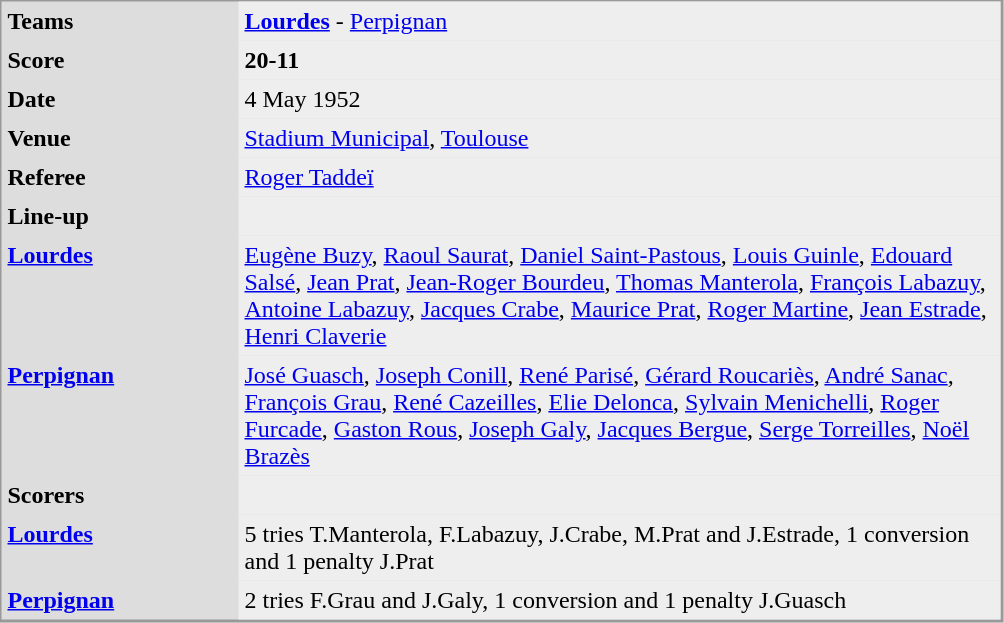<table align="left" cellpadding="4" cellspacing="0"  style="margin: 0 0 0 0; border: 1px solid #999; border-right-width: 2px; border-bottom-width: 2px; background-color: #DDDDDD">
<tr>
<td width="150" valign="top"><strong>Teams</strong></td>
<td width="500" bgcolor=#EEEEEE><strong><a href='#'>Lourdes</a></strong> - <a href='#'>Perpignan</a></td>
</tr>
<tr>
<td valign="top"><strong>Score</strong></td>
<td bgcolor=#EEEEEE><strong>20-11</strong></td>
</tr>
<tr>
<td valign="top"><strong>Date</strong></td>
<td bgcolor=#EEEEEE>4 May 1952</td>
</tr>
<tr>
<td valign="top"><strong>Venue</strong></td>
<td bgcolor=#EEEEEE><a href='#'>Stadium Municipal</a>, <a href='#'>Toulouse</a></td>
</tr>
<tr>
<td valign="top"><strong>Referee</strong></td>
<td bgcolor=#EEEEEE><a href='#'>Roger Taddeï</a></td>
</tr>
<tr>
<td valign="top"><strong>Line-up</strong></td>
<td bgcolor=#EEEEEE></td>
</tr>
<tr>
<td valign="top"><strong> <a href='#'>Lourdes</a> </strong></td>
<td bgcolor=#EEEEEE><a href='#'>Eugène Buzy</a>, <a href='#'>Raoul Saurat</a>, <a href='#'>Daniel Saint-Pastous</a>, <a href='#'>Louis Guinle</a>, <a href='#'>Edouard Salsé</a>, <a href='#'>Jean Prat</a>, <a href='#'>Jean-Roger Bourdeu</a>, <a href='#'>Thomas Manterola</a>, <a href='#'>François Labazuy</a>, <a href='#'>Antoine Labazuy</a>, <a href='#'>Jacques Crabe</a>, <a href='#'>Maurice Prat</a>, <a href='#'>Roger Martine</a>, <a href='#'>Jean Estrade</a>, <a href='#'>Henri Claverie</a></td>
</tr>
<tr>
<td valign="top"><strong><a href='#'>Perpignan</a></strong></td>
<td bgcolor=#EEEEEE><a href='#'>José Guasch</a>, <a href='#'>Joseph Conill</a>, <a href='#'>René Parisé</a>, <a href='#'>Gérard Roucariès</a>, <a href='#'>André Sanac</a>, <a href='#'>François Grau</a>, <a href='#'>René Cazeilles</a>, <a href='#'>Elie Delonca</a>, <a href='#'>Sylvain Menichelli</a>, <a href='#'>Roger Furcade</a>, <a href='#'>Gaston Rous</a>, <a href='#'>Joseph Galy</a>, <a href='#'>Jacques Bergue</a>, <a href='#'>Serge Torreilles</a>, <a href='#'>Noël Brazès</a></td>
</tr>
<tr>
<td valign="top"><strong>Scorers</strong></td>
<td bgcolor=#EEEEEE></td>
</tr>
<tr>
<td valign="top"><strong><a href='#'>Lourdes</a>  </strong></td>
<td bgcolor=#EEEEEE>5 tries T.Manterola, F.Labazuy, J.Crabe, M.Prat and J.Estrade, 1 conversion and 1 penalty J.Prat</td>
</tr>
<tr>
<td valign="top"><strong><a href='#'>Perpignan</a></strong></td>
<td bgcolor=#EEEEEE>2 tries F.Grau and J.Galy, 1 conversion and 1 penalty J.Guasch</td>
</tr>
</table>
